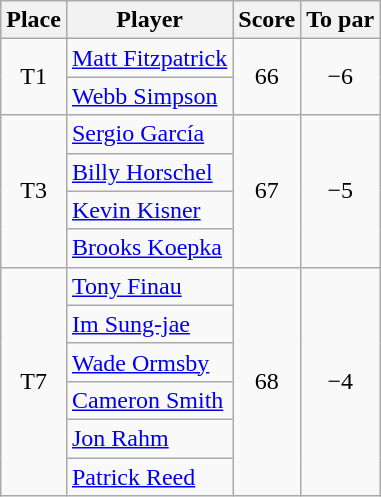<table class="wikitable">
<tr>
<th>Place</th>
<th>Player</th>
<th>Score</th>
<th>To par</th>
</tr>
<tr>
<td rowspan=2 align=center>T1</td>
<td> <a href='#'>Matt Fitzpatrick</a></td>
<td rowspan=2 align=center>66</td>
<td rowspan=2 align=center>−6</td>
</tr>
<tr>
<td> <a href='#'>Webb Simpson</a></td>
</tr>
<tr>
<td rowspan=4 align=center>T3</td>
<td> <a href='#'>Sergio García</a></td>
<td rowspan=4 align=center>67</td>
<td rowspan=4 align=center>−5</td>
</tr>
<tr>
<td> <a href='#'>Billy Horschel</a></td>
</tr>
<tr>
<td> <a href='#'>Kevin Kisner</a></td>
</tr>
<tr>
<td> <a href='#'>Brooks Koepka</a></td>
</tr>
<tr>
<td rowspan=6 align=center>T7</td>
<td> <a href='#'>Tony Finau</a></td>
<td rowspan=6 align=center>68</td>
<td rowspan=6 align=center>−4</td>
</tr>
<tr>
<td> <a href='#'>Im Sung-jae</a></td>
</tr>
<tr>
<td> <a href='#'>Wade Ormsby</a></td>
</tr>
<tr>
<td> <a href='#'>Cameron Smith</a></td>
</tr>
<tr>
<td> <a href='#'>Jon Rahm</a></td>
</tr>
<tr>
<td> <a href='#'>Patrick Reed</a></td>
</tr>
</table>
